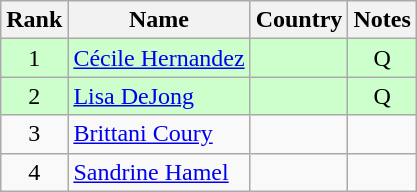<table class="wikitable" style="text-align:center;">
<tr>
<th>Rank</th>
<th>Name</th>
<th>Country</th>
<th>Notes</th>
</tr>
<tr bgcolor=ccffcc>
<td>1</td>
<td align=left><a href='#'>Cécile Hernandez</a></td>
<td align=left></td>
<td>Q</td>
</tr>
<tr bgcolor=ccffcc>
<td>2</td>
<td align=left><a href='#'>Lisa DeJong</a></td>
<td align=left></td>
<td>Q</td>
</tr>
<tr>
<td>3</td>
<td align=left><a href='#'>Brittani Coury</a></td>
<td align=left></td>
<td></td>
</tr>
<tr>
<td>4</td>
<td align=left><a href='#'>Sandrine Hamel</a></td>
<td align=left></td>
<td></td>
</tr>
</table>
